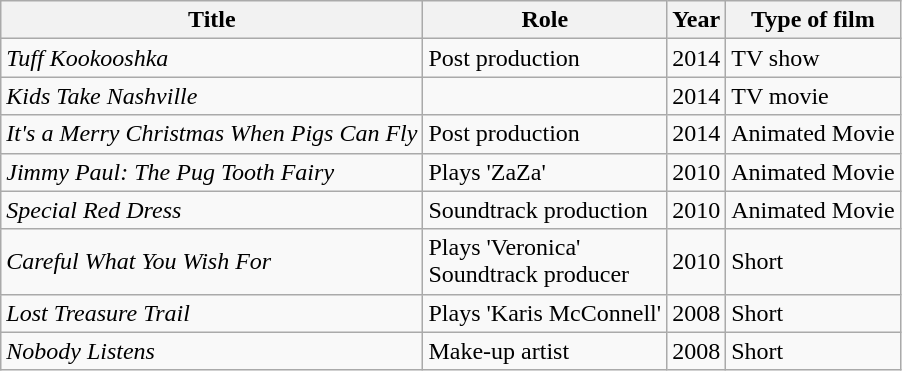<table class="wikitable sortable">
<tr>
<th>Title</th>
<th>Role</th>
<th>Year</th>
<th>Type of film</th>
</tr>
<tr>
<td><em>Tuff Kookooshka</em></td>
<td>Post production</td>
<td>2014</td>
<td>TV show</td>
</tr>
<tr>
<td><em>Kids Take Nashville</em></td>
<td></td>
<td>2014</td>
<td>TV movie</td>
</tr>
<tr>
<td><em>It's a Merry Christmas When Pigs Can Fly</em></td>
<td>Post production</td>
<td>2014</td>
<td>Animated Movie</td>
</tr>
<tr>
<td><em>Jimmy Paul: The Pug Tooth Fairy</em></td>
<td>Plays 'ZaZa'</td>
<td>2010</td>
<td>Animated Movie</td>
</tr>
<tr>
<td><em>Special Red Dress</em></td>
<td>Soundtrack production</td>
<td>2010</td>
<td>Animated Movie</td>
</tr>
<tr>
<td><em>Careful What You Wish For</em></td>
<td>Plays 'Veronica'<br>Soundtrack producer</td>
<td>2010</td>
<td>Short</td>
</tr>
<tr>
<td><em>Lost Treasure Trail</em></td>
<td>Plays 'Karis McConnell'</td>
<td>2008</td>
<td>Short</td>
</tr>
<tr>
<td><em>Nobody Listens</em></td>
<td>Make-up artist</td>
<td>2008</td>
<td>Short</td>
</tr>
</table>
